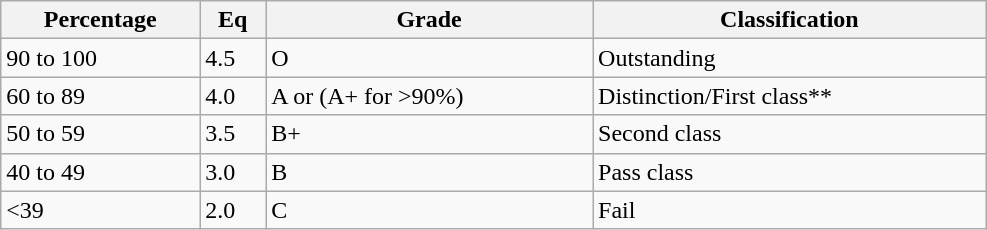<table class="wikitable" style="width:658px;">
<tr>
<th>Percentage</th>
<th>Eq</th>
<th>Grade</th>
<th>Classification</th>
</tr>
<tr>
<td>90 to 100</td>
<td>4.5</td>
<td>O</td>
<td>Outstanding</td>
</tr>
<tr>
<td>60 to 89</td>
<td>4.0</td>
<td>A or (A+ for >90%)</td>
<td>Distinction/First class**</td>
</tr>
<tr>
<td>50 to 59</td>
<td>3.5</td>
<td>B+</td>
<td>Second class</td>
</tr>
<tr>
<td>40 to 49</td>
<td>3.0</td>
<td>B</td>
<td>Pass class</td>
</tr>
<tr>
<td><39</td>
<td>2.0</td>
<td>C</td>
<td>Fail</td>
</tr>
</table>
